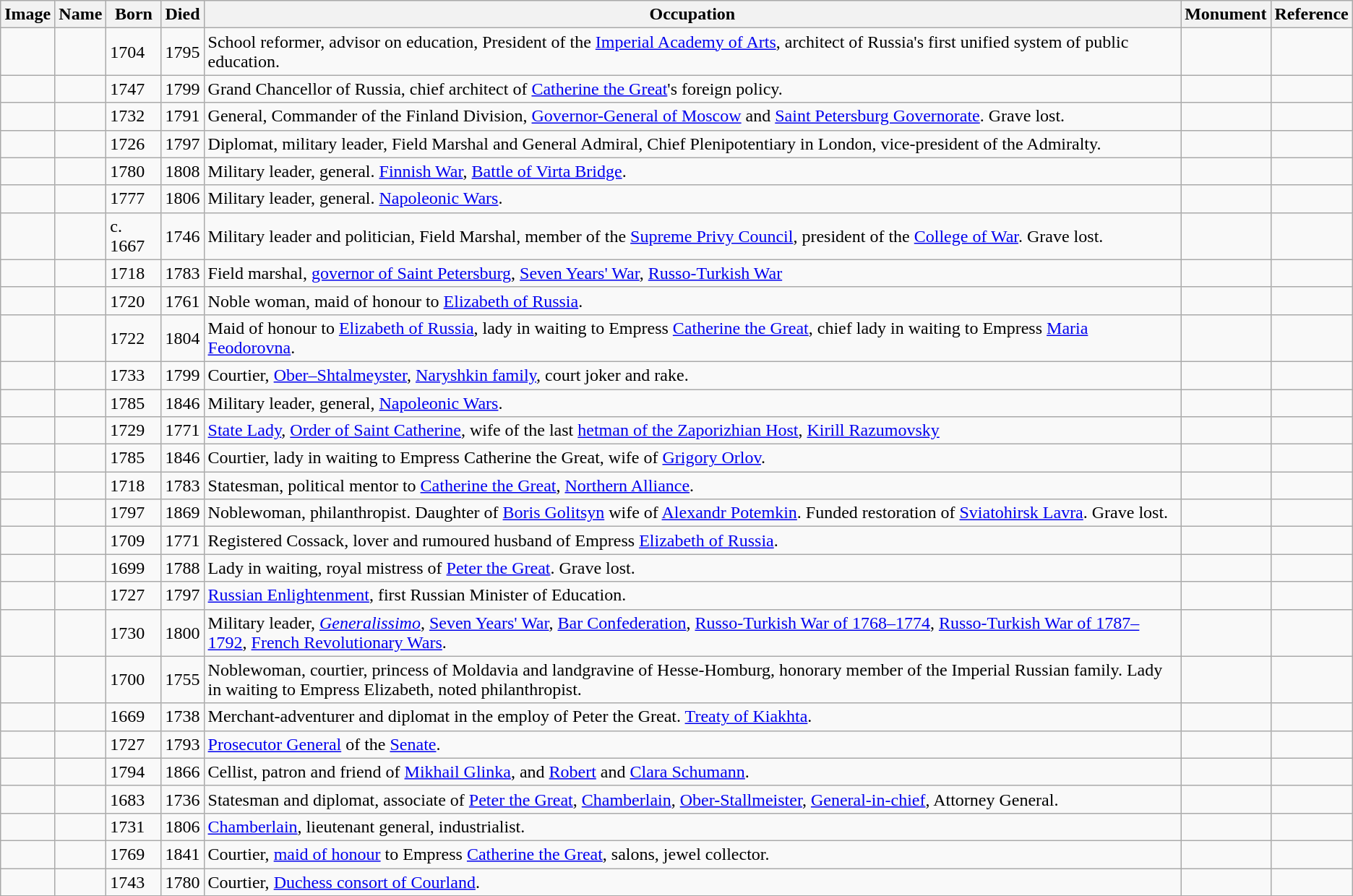<table class="wikitable sortable">
<tr>
<th scope=col class=unsortable>Image</th>
<th scope=col>Name</th>
<th scope=col>Born</th>
<th scope=col>Died</th>
<th scope=col class=unsortable>Occupation</th>
<th scope=col class=unsortable>Monument</th>
<th scope=col class=unsortable>Reference</th>
</tr>
<tr>
<td></td>
<td></td>
<td>1704</td>
<td>1795</td>
<td>School reformer, advisor on education, President of the <a href='#'>Imperial Academy of Arts</a>, architect of Russia's first unified system of public education.</td>
<td></td>
<td></td>
</tr>
<tr>
<td></td>
<td></td>
<td>1747</td>
<td>1799</td>
<td>Grand Chancellor of Russia, chief architect of <a href='#'>Catherine the Great</a>'s foreign policy.</td>
<td></td>
<td></td>
</tr>
<tr>
<td></td>
<td></td>
<td>1732</td>
<td>1791</td>
<td>General, Commander of the Finland Division, <a href='#'>Governor-General of Moscow</a> and <a href='#'>Saint Petersburg Governorate</a>. Grave lost.</td>
<td></td>
<td></td>
</tr>
<tr>
<td></td>
<td></td>
<td>1726</td>
<td>1797</td>
<td>Diplomat, military leader, Field Marshal and General Admiral, Chief Plenipotentiary in London, vice-president of the Admiralty.</td>
<td></td>
<td></td>
</tr>
<tr>
<td></td>
<td></td>
<td>1780</td>
<td>1808</td>
<td>Military leader, general. <a href='#'>Finnish War</a>, <a href='#'>Battle of Virta Bridge</a>.</td>
<td></td>
<td></td>
</tr>
<tr>
<td></td>
<td></td>
<td>1777</td>
<td>1806</td>
<td>Military leader, general. <a href='#'>Napoleonic Wars</a>.</td>
<td></td>
<td></td>
</tr>
<tr>
<td></td>
<td></td>
<td>c. 1667</td>
<td>1746</td>
<td>Military leader and politician, Field Marshal, member of the <a href='#'>Supreme Privy Council</a>, president of the <a href='#'>College of War</a>. Grave lost.</td>
<td></td>
<td></td>
</tr>
<tr>
<td></td>
<td></td>
<td>1718</td>
<td>1783</td>
<td>Field marshal, <a href='#'>governor of Saint Petersburg</a>, <a href='#'>Seven Years' War</a>, <a href='#'>Russo-Turkish War</a></td>
<td></td>
<td></td>
</tr>
<tr>
<td></td>
<td></td>
<td>1720</td>
<td>1761</td>
<td>Noble woman, maid of honour to <a href='#'>Elizabeth of Russia</a>.</td>
<td></td>
<td></td>
</tr>
<tr>
<td></td>
<td></td>
<td>1722</td>
<td>1804</td>
<td>Maid of honour to <a href='#'>Elizabeth of Russia</a>, lady in waiting to Empress <a href='#'>Catherine the Great</a>, chief lady in waiting to Empress <a href='#'>Maria Feodorovna</a>.</td>
<td></td>
<td></td>
</tr>
<tr>
<td></td>
<td></td>
<td>1733</td>
<td>1799</td>
<td>Courtier,  <a href='#'>Ober–Shtalmeyster</a>, <a href='#'>Naryshkin family</a>, court joker and rake.</td>
<td></td>
<td></td>
</tr>
<tr>
<td></td>
<td></td>
<td>1785</td>
<td>1846</td>
<td>Military leader, general, <a href='#'>Napoleonic Wars</a>.</td>
<td></td>
<td></td>
</tr>
<tr>
<td></td>
<td></td>
<td>1729</td>
<td>1771</td>
<td><a href='#'>State Lady</a>, <a href='#'>Order of Saint Catherine</a>, wife of the last <a href='#'>hetman of the Zaporizhian Host</a>, <a href='#'>Kirill Razumovsky</a></td>
<td></td>
<td></td>
</tr>
<tr>
<td></td>
<td></td>
<td>1785</td>
<td>1846</td>
<td>Courtier, lady in waiting to Empress Catherine the Great, wife of <a href='#'>Grigory Orlov</a>.</td>
<td></td>
<td></td>
</tr>
<tr>
<td></td>
<td></td>
<td>1718</td>
<td>1783</td>
<td>Statesman, political mentor to <a href='#'>Catherine the Great</a>, <a href='#'>Northern Alliance</a>.</td>
<td></td>
<td></td>
</tr>
<tr>
<td></td>
<td></td>
<td>1797</td>
<td>1869</td>
<td>Noblewoman, philanthropist. Daughter of <a href='#'>Boris Golitsyn</a> wife of <a href='#'>Alexandr Potemkin</a>. Funded restoration of <a href='#'>Sviatohirsk Lavra</a>. Grave lost.</td>
<td></td>
<td></td>
</tr>
<tr>
<td></td>
<td></td>
<td>1709</td>
<td>1771</td>
<td>Registered Cossack, lover and rumoured husband of Empress <a href='#'>Elizabeth of Russia</a>.</td>
<td></td>
<td></td>
</tr>
<tr>
<td></td>
<td></td>
<td>1699</td>
<td>1788</td>
<td>Lady in waiting, royal mistress of <a href='#'>Peter the Great</a>. Grave lost.</td>
<td></td>
<td></td>
</tr>
<tr>
<td></td>
<td></td>
<td>1727</td>
<td>1797</td>
<td><a href='#'>Russian Enlightenment</a>, first Russian Minister of Education.</td>
<td></td>
<td></td>
</tr>
<tr>
<td></td>
<td></td>
<td>1730</td>
<td>1800</td>
<td>Military leader, <em><a href='#'>Generalissimo</a></em>, <a href='#'>Seven Years' War</a>, <a href='#'>Bar Confederation</a>, <a href='#'>Russo-Turkish War of 1768–1774</a>, <a href='#'>Russo-Turkish War of 1787–1792</a>, <a href='#'>French Revolutionary Wars</a>.</td>
<td></td>
<td></td>
</tr>
<tr>
<td></td>
<td></td>
<td>1700</td>
<td>1755</td>
<td>Noblewoman, courtier, princess of Moldavia and landgravine of Hesse-Homburg, honorary member of the Imperial Russian family. Lady in waiting to Empress Elizabeth, noted philanthropist.</td>
<td></td>
<td></td>
</tr>
<tr>
<td></td>
<td></td>
<td>1669</td>
<td>1738</td>
<td>Merchant-adventurer and diplomat in the employ of Peter the Great. <a href='#'>Treaty of Kiakhta</a>.</td>
<td></td>
<td></td>
</tr>
<tr>
<td></td>
<td></td>
<td>1727</td>
<td>1793</td>
<td><a href='#'>Prosecutor General</a> of the <a href='#'>Senate</a>.</td>
<td></td>
<td></td>
</tr>
<tr>
<td></td>
<td></td>
<td>1794</td>
<td>1866</td>
<td>Cellist, patron and friend of <a href='#'>Mikhail Glinka</a>, and <a href='#'>Robert</a> and <a href='#'>Clara Schumann</a>.</td>
<td></td>
<td></td>
</tr>
<tr>
<td></td>
<td></td>
<td>1683</td>
<td>1736</td>
<td>Statesman and diplomat, associate of <a href='#'>Peter the Great</a>, <a href='#'>Chamberlain</a>, <a href='#'>Ober-Stallmeister</a>, <a href='#'>General-in-chief</a>, Attorney General.</td>
<td></td>
<td></td>
</tr>
<tr>
<td></td>
<td></td>
<td>1731</td>
<td>1806</td>
<td><a href='#'>Chamberlain</a>, lieutenant general, industrialist.</td>
<td></td>
<td></td>
</tr>
<tr>
<td></td>
<td></td>
<td>1769</td>
<td>1841</td>
<td>Courtier, <a href='#'>maid of honour</a> to Empress <a href='#'>Catherine the Great</a>, salons, jewel collector.</td>
<td></td>
<td></td>
</tr>
<tr>
<td></td>
<td></td>
<td>1743</td>
<td>1780</td>
<td>Courtier, <a href='#'>Duchess consort of Courland</a>.</td>
<td></td>
<td></td>
</tr>
<tr>
</tr>
</table>
